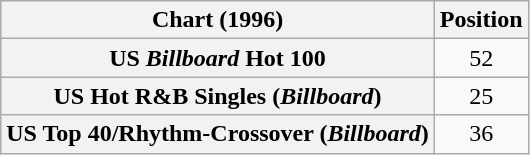<table class="wikitable sortable plainrowheaders" style="text-align:center">
<tr>
<th>Chart (1996)</th>
<th>Position</th>
</tr>
<tr>
<th scope="row">US <em>Billboard</em> Hot 100</th>
<td>52</td>
</tr>
<tr>
<th scope="row">US Hot R&B Singles (<em>Billboard</em>)</th>
<td>25</td>
</tr>
<tr>
<th scope="row">US Top 40/Rhythm-Crossover (<em>Billboard</em>)</th>
<td>36</td>
</tr>
</table>
